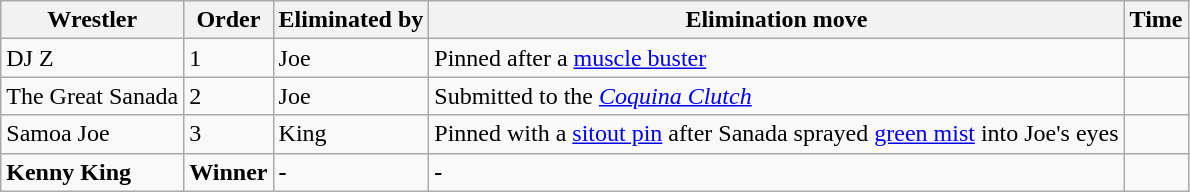<table class="wikitable" border="1">
<tr>
<th>Wrestler</th>
<th>Order</th>
<th>Eliminated by</th>
<th>Elimination move</th>
<th>Time</th>
</tr>
<tr>
<td>DJ Z</td>
<td>1</td>
<td>Joe</td>
<td>Pinned after a <a href='#'>muscle buster</a></td>
<td></td>
</tr>
<tr>
<td>The Great Sanada</td>
<td>2</td>
<td>Joe</td>
<td>Submitted to the <em><a href='#'>Coquina Clutch</a></em></td>
<td></td>
</tr>
<tr>
<td>Samoa Joe</td>
<td>3</td>
<td>King</td>
<td>Pinned with a <a href='#'>sitout pin</a> after Sanada sprayed <a href='#'>green mist</a> into Joe's eyes</td>
<td></td>
</tr>
<tr>
<td><strong>Kenny King</strong></td>
<td><strong>Winner</strong></td>
<td><strong>-</strong></td>
<td><strong>-</strong></td>
<td></td>
</tr>
</table>
